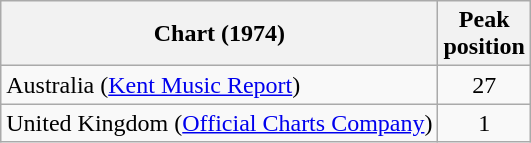<table class="wikitable">
<tr>
<th>Chart (1974)</th>
<th>Peak<br> position</th>
</tr>
<tr>
<td>Australia (<a href='#'>Kent Music Report</a>)</td>
<td align="center">27</td>
</tr>
<tr>
<td>United Kingdom (<a href='#'>Official Charts Company</a>)</td>
<td align="center">1</td>
</tr>
</table>
